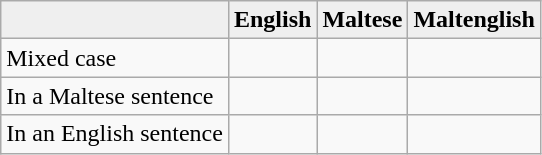<table class="wikitable">
<tr>
<th style="background:#efefef;"></th>
<th style="background:#efefef;">English</th>
<th style="background:#efefef;">Maltese</th>
<th style="background:#efefef;">Maltenglish</th>
</tr>
<tr>
<td>Mixed case</td>
<td></td>
<td></td>
<td></td>
</tr>
<tr>
<td>In a Maltese sentence</td>
<td></td>
<td></td>
<td></td>
</tr>
<tr>
<td>In an English sentence</td>
<td></td>
<td></td>
<td></td>
</tr>
</table>
